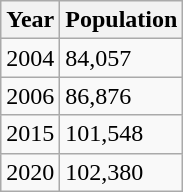<table class="wikitable">
<tr>
<th>Year</th>
<th>Population</th>
</tr>
<tr>
<td>2004</td>
<td>84,057</td>
</tr>
<tr>
<td>2006</td>
<td>86,876</td>
</tr>
<tr>
<td>2015</td>
<td>101,548</td>
</tr>
<tr>
<td>2020</td>
<td>102,380</td>
</tr>
</table>
